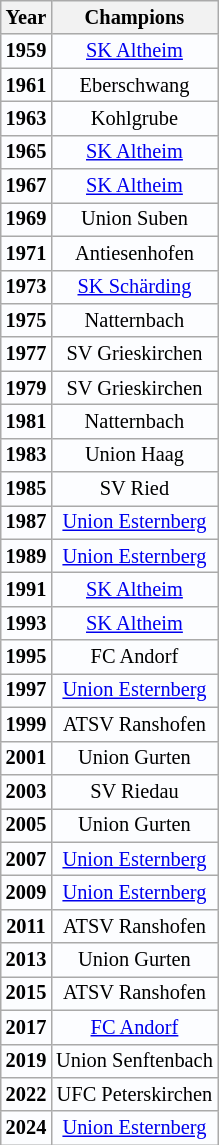<table class="wikitable" style="text-align:center; background:#fcfdff; font-size:85%;">
<tr>
<th>Year</th>
<th>Champions</th>
</tr>
<tr>
<td><strong>1959</strong></td>
<td><a href='#'>SK Altheim</a></td>
</tr>
<tr>
<td><strong>1961</strong></td>
<td>Eberschwang</td>
</tr>
<tr>
<td><strong>1963</strong></td>
<td>Kohlgrube</td>
</tr>
<tr>
<td><strong>1965</strong></td>
<td><a href='#'>SK Altheim</a></td>
</tr>
<tr>
<td><strong>1967</strong></td>
<td><a href='#'>SK Altheim</a></td>
</tr>
<tr>
<td><strong>1969</strong></td>
<td>Union Suben</td>
</tr>
<tr>
<td><strong>1971</strong></td>
<td>Antiesenhofen</td>
</tr>
<tr>
<td><strong>1973</strong></td>
<td><a href='#'>SK Schärding</a></td>
</tr>
<tr>
<td><strong>1975</strong></td>
<td>Natternbach</td>
</tr>
<tr>
<td><strong>1977</strong></td>
<td>SV Grieskirchen</td>
</tr>
<tr>
<td><strong>1979</strong></td>
<td>SV Grieskirchen</td>
</tr>
<tr>
<td><strong>1981</strong></td>
<td>Natternbach</td>
</tr>
<tr>
<td><strong>1983</strong></td>
<td>Union Haag</td>
</tr>
<tr>
<td><strong>1985</strong></td>
<td>SV Ried</td>
</tr>
<tr>
<td><strong>1987</strong></td>
<td><a href='#'>Union Esternberg</a></td>
</tr>
<tr>
<td><strong>1989</strong></td>
<td><a href='#'>Union Esternberg</a></td>
</tr>
<tr>
<td><strong>1991</strong></td>
<td><a href='#'>SK Altheim</a></td>
</tr>
<tr>
<td><strong>1993</strong></td>
<td><a href='#'>SK Altheim</a></td>
</tr>
<tr>
<td><strong>1995</strong></td>
<td>FC Andorf</td>
</tr>
<tr>
<td><strong>1997</strong></td>
<td><a href='#'>Union Esternberg</a></td>
</tr>
<tr>
<td><strong>1999</strong></td>
<td>ATSV Ranshofen</td>
</tr>
<tr>
<td><strong>2001</strong></td>
<td>Union Gurten</td>
</tr>
<tr>
<td><strong>2003</strong></td>
<td>SV Riedau</td>
</tr>
<tr>
<td><strong>2005</strong></td>
<td>Union Gurten</td>
</tr>
<tr>
<td><strong>2007</strong></td>
<td><a href='#'>Union Esternberg</a></td>
</tr>
<tr>
<td><strong>2009</strong></td>
<td><a href='#'>Union Esternberg</a></td>
</tr>
<tr>
<td><strong>2011</strong></td>
<td>ATSV Ranshofen</td>
</tr>
<tr>
<td><strong>2013</strong></td>
<td>Union Gurten</td>
</tr>
<tr>
<td><strong>2015</strong></td>
<td>ATSV Ranshofen</td>
</tr>
<tr>
<td><strong>2017</strong></td>
<td><a href='#'>FC Andorf</a></td>
</tr>
<tr>
<td><strong>2019</strong></td>
<td>Union Senftenbach</td>
</tr>
<tr>
<td><strong>2022</strong></td>
<td>UFC Peterskirchen</td>
</tr>
<tr>
<td><strong>2024</strong></td>
<td><a href='#'>Union Esternberg</a></td>
</tr>
</table>
